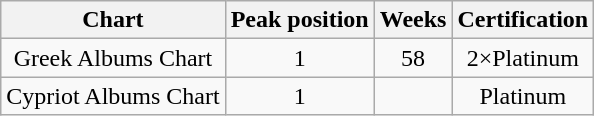<table class="wikitable">
<tr>
<th align="left">Chart</th>
<th align="left">Peak position</th>
<th align="left">Weeks</th>
<th align="left">Certification</th>
</tr>
<tr style="text-align:center;">
<td>Greek Albums Chart</td>
<td>1</td>
<td>58</td>
<td>2×Platinum</td>
</tr>
<tr style="text-align:center;">
<td>Cypriot Albums Chart</td>
<td>1</td>
<td style="text-align:center;"></td>
<td>Platinum</td>
</tr>
</table>
